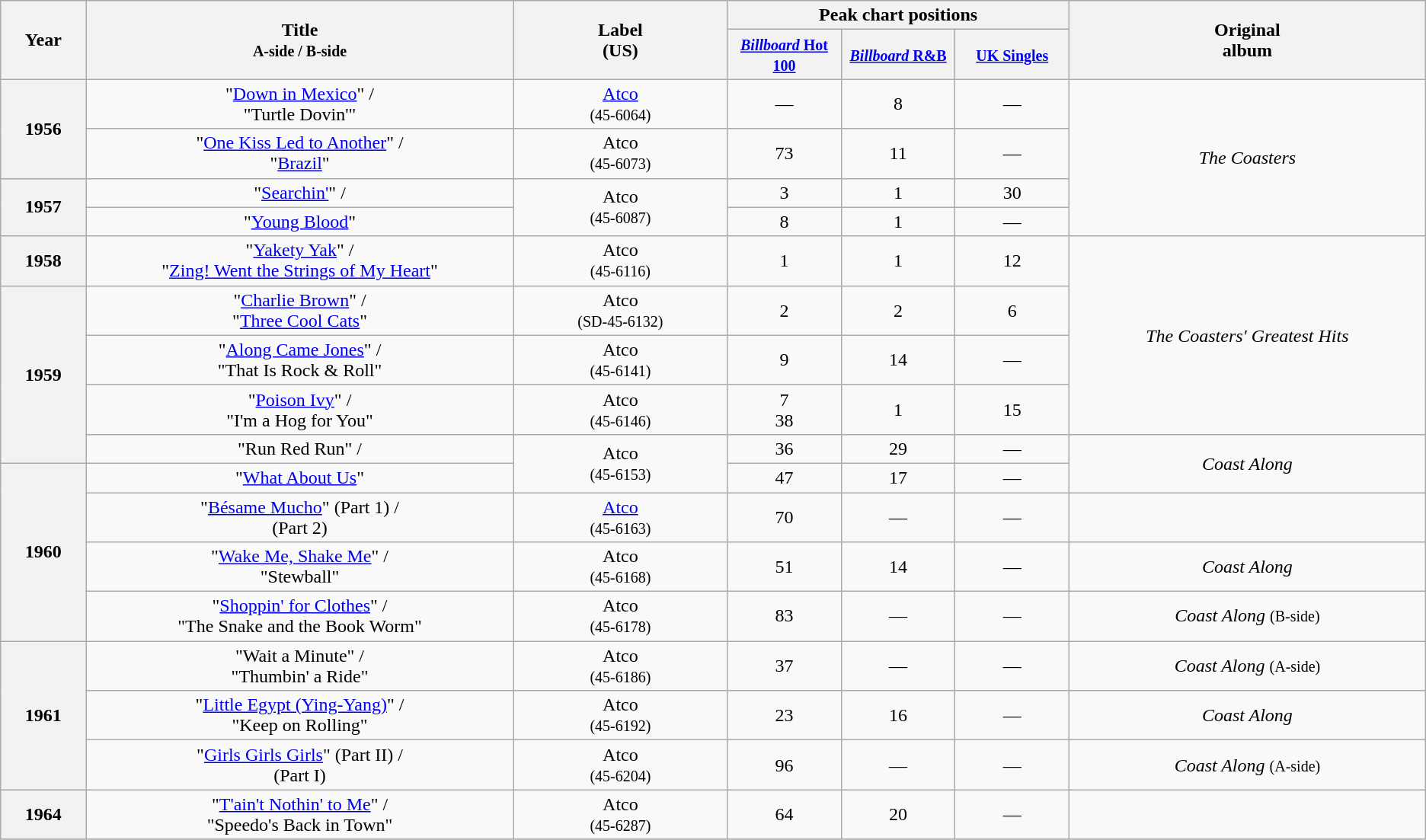<table class="wikitable plainrowheaders" style="text-align:center;">
<tr>
<th scope="col" rowspan="2" width=6%>Year</th>
<th scope="col" rowspan="2" width=30%>Title<br><small>A-side / B-side</small></th>
<th scope="col" rowspan="2" width=15%>Label<br>(US)</th>
<th scope="col" colspan="3" width=24%>Peak chart positions</th>
<th scope="col" rowspan="2" width=25%>Original<br>album</th>
</tr>
<tr>
<th width=8%><small><a href='#'><em>Billboard</em> Hot 100</a></small><br></th>
<th width=8%><small><a href='#'><em>Billboard</em> R&B</a></small><br></th>
<th width=8%><small><a href='#'>UK Singles</a></small><br></th>
</tr>
<tr>
<th scope="row" rowspan="2">1956</th>
<td>"<a href='#'>Down in Mexico</a>" /<br>"Turtle Dovin'"</td>
<td><a href='#'>Atco</a><br><small>(45-6064)</small></td>
<td>—</td>
<td>8</td>
<td>—</td>
<td rowspan="4"><em>The Coasters</em></td>
</tr>
<tr>
<td>"<a href='#'>One Kiss Led to Another</a>" /<br>"<a href='#'>Brazil</a>"</td>
<td>Atco<br><small>(45-6073)</small></td>
<td>73</td>
<td>11</td>
<td>—</td>
</tr>
<tr>
<th scope="row" rowspan="2">1957</th>
<td>"<a href='#'>Searchin'</a>" /</td>
<td rowspan="2">Atco<br><small>(45-6087)</small></td>
<td>3</td>
<td>1</td>
<td>30</td>
</tr>
<tr>
<td>"<a href='#'>Young Blood</a>"</td>
<td>8</td>
<td>1</td>
<td>—</td>
</tr>
<tr>
<th scope="row">1958</th>
<td>"<a href='#'>Yakety Yak</a>" /<br>"<a href='#'>Zing! Went the Strings of My Heart</a>"</td>
<td>Atco<br><small>(45-6116)</small></td>
<td>1</td>
<td>1</td>
<td>12</td>
<td rowspan="4"><em>The Coasters' Greatest Hits</em></td>
</tr>
<tr>
<th scope="row" rowspan="4">1959</th>
<td>"<a href='#'>Charlie Brown</a>" /<br>"<a href='#'>Three Cool Cats</a>"</td>
<td>Atco<br><small>(SD-45-6132)</small></td>
<td>2</td>
<td>2</td>
<td>6</td>
</tr>
<tr>
<td>"<a href='#'>Along Came Jones</a>" /<br>"That Is Rock & Roll"</td>
<td>Atco<br><small>(45-6141)</small></td>
<td>9</td>
<td>14</td>
<td>—</td>
</tr>
<tr>
<td>"<a href='#'>Poison Ivy</a>" /<br>"I'm a Hog for You"</td>
<td>Atco<br><small>(45-6146)</small></td>
<td>7<br>38</td>
<td>1</td>
<td>15</td>
</tr>
<tr>
<td>"Run Red Run" /</td>
<td rowspan="2">Atco<br><small>(45-6153)</small></td>
<td>36</td>
<td>29</td>
<td>—</td>
<td rowspan="2"><em>Coast Along</em></td>
</tr>
<tr>
<th scope="row" rowspan="4">1960</th>
<td>"<a href='#'>What About Us</a>"</td>
<td>47</td>
<td>17</td>
<td>—</td>
</tr>
<tr>
<td>"<a href='#'>Bésame Mucho</a>" (Part 1) /<br> (Part 2)</td>
<td><a href='#'>Atco</a><br><small>(45-6163)</small></td>
<td>70</td>
<td>—</td>
<td>—</td>
<td></td>
</tr>
<tr>
<td>"<a href='#'>Wake Me, Shake Me</a>" /<br> "Stewball"</td>
<td>Atco<br><small>(45-6168)</small></td>
<td>51</td>
<td>14</td>
<td>—</td>
<td><em>Coast Along</em></td>
</tr>
<tr>
<td>"<a href='#'>Shoppin' for Clothes</a>" /<br>"The Snake and the Book Worm"</td>
<td>Atco<br><small>(45-6178)</small></td>
<td>83</td>
<td>—</td>
<td>—</td>
<td><em>Coast Along</em> <small>(B-side)</small></td>
</tr>
<tr>
<th scope="row" rowspan="3">1961</th>
<td>"Wait a Minute" /<br>"Thumbin' a Ride"</td>
<td>Atco<br><small>(45-6186)</small></td>
<td>37</td>
<td>—</td>
<td>—</td>
<td><em>Coast Along</em> <small>(A-side)</small></td>
</tr>
<tr>
<td>"<a href='#'>Little Egypt (Ying-Yang)</a>" /<br> "Keep on Rolling"</td>
<td>Atco<br><small>(45-6192)</small></td>
<td>23</td>
<td>16</td>
<td>—</td>
<td><em>Coast Along</em></td>
</tr>
<tr>
<td>"<a href='#'>Girls Girls Girls</a>" (Part II) /<br>(Part I)</td>
<td>Atco<br><small>(45-6204)</small></td>
<td>96</td>
<td>—</td>
<td>—</td>
<td><em>Coast Along</em> <small>(A-side)</small></td>
</tr>
<tr>
<th scope="row">1964</th>
<td>"<a href='#'>T'ain't Nothin' to Me</a>" /<br>"Speedo's Back in Town"</td>
<td>Atco<br><small>(45-6287)</small></td>
<td>64</td>
<td>20</td>
<td>—</td>
<td></td>
</tr>
<tr>
</tr>
</table>
